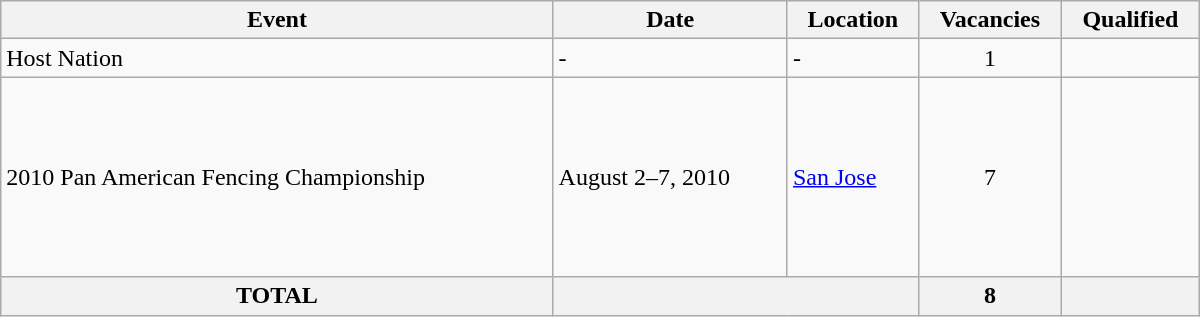<table class="wikitable" width=800>
<tr>
<th>Event</th>
<th>Date</th>
<th>Location</th>
<th>Vacancies</th>
<th>Qualified</th>
</tr>
<tr>
<td>Host Nation</td>
<td>-</td>
<td>-</td>
<td align=center>1</td>
<td></td>
</tr>
<tr>
<td>2010 Pan American Fencing Championship</td>
<td>August 2–7, 2010</td>
<td> <a href='#'>San Jose</a></td>
<td align=center>7 </td>
<td><br><s></s><br><br><br><br><br><br></td>
</tr>
<tr>
<th>TOTAL</th>
<th colspan="2"></th>
<th>8</th>
<th></th>
</tr>
</table>
